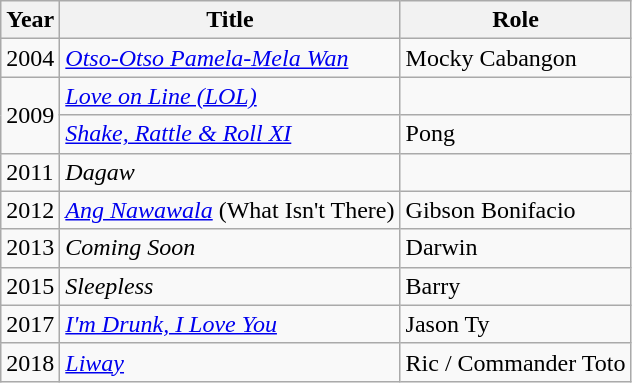<table class="wikitable sortable">
<tr>
<th>Year</th>
<th>Title</th>
<th>Role</th>
</tr>
<tr>
<td>2004</td>
<td><em><a href='#'>Otso-Otso Pamela-Mela Wan</a></em></td>
<td>Mocky Cabangon</td>
</tr>
<tr>
<td rowspan="2">2009</td>
<td><em><a href='#'>Love on Line (LOL)</a></em></td>
<td></td>
</tr>
<tr>
<td><em><a href='#'>Shake, Rattle & Roll XI</a></em></td>
<td>Pong</td>
</tr>
<tr>
<td>2011</td>
<td><em>Dagaw</em></td>
<td></td>
</tr>
<tr>
<td>2012</td>
<td><em><a href='#'>Ang Nawawala</a></em> (What Isn't There)</td>
<td>Gibson Bonifacio</td>
</tr>
<tr>
<td>2013</td>
<td><em>Coming Soon</em></td>
<td>Darwin</td>
</tr>
<tr>
<td>2015</td>
<td><em>Sleepless</em></td>
<td>Barry</td>
</tr>
<tr>
<td>2017</td>
<td><em><a href='#'>I'm Drunk, I Love You</a></em></td>
<td>Jason Ty</td>
</tr>
<tr>
<td>2018</td>
<td><em><a href='#'>Liway</a></em></td>
<td>Ric / Commander Toto</td>
</tr>
</table>
